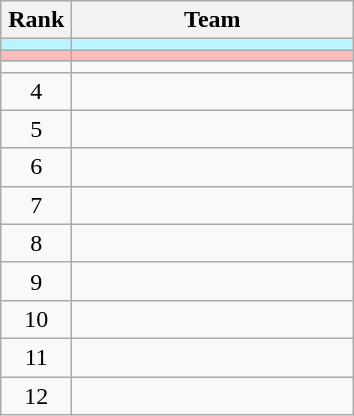<table class="wikitable">
<tr>
<th width=40>Rank</th>
<th width=180>Team</th>
</tr>
<tr bgcolor=#BBF3FF>
<td align=center></td>
<td></td>
</tr>
<tr bgcolor=#FFBBBB>
<td align=center></td>
<td></td>
</tr>
<tr>
<td align=center></td>
<td></td>
</tr>
<tr>
<td align=center>4</td>
<td></td>
</tr>
<tr>
<td align=center>5</td>
<td></td>
</tr>
<tr>
<td align=center>6</td>
<td></td>
</tr>
<tr>
<td align=center>7</td>
<td></td>
</tr>
<tr>
<td align=center>8</td>
<td></td>
</tr>
<tr>
<td align=center>9</td>
<td></td>
</tr>
<tr>
<td align=center>10</td>
<td></td>
</tr>
<tr>
<td align=center>11</td>
<td></td>
</tr>
<tr>
<td align=center>12</td>
<td></td>
</tr>
</table>
